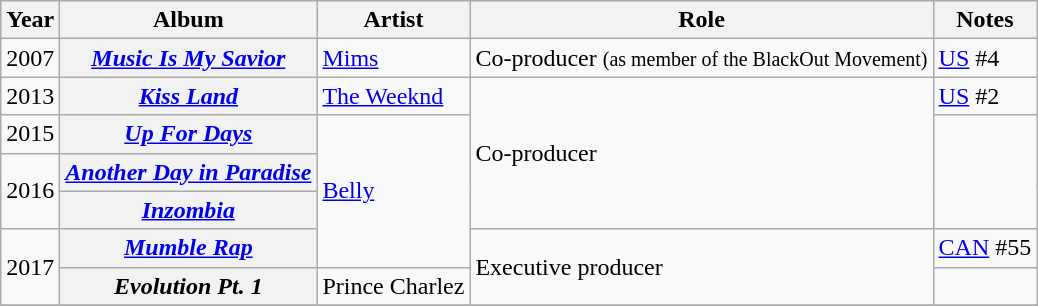<table class="wikitable sortable plainrowheaders">
<tr>
<th scope="col">Year</th>
<th scope="col">Album<br></th>
<th scope="col">Artist</th>
<th scope="col">Role</th>
<th scope="col">Notes</th>
</tr>
<tr>
<td>2007</td>
<th scope="row"><em><a href='#'>Music Is My Savior</a></em></th>
<td><a href='#'>Mims</a></td>
<td>Co-producer <small>(as member of the BlackOut Movement)</small></td>
<td><a href='#'>US</a> #4</td>
</tr>
<tr>
<td>2013</td>
<th scope="row"><em><a href='#'>Kiss Land</a></em></th>
<td><a href='#'>The Weeknd</a></td>
<td rowspan="4">Co-producer</td>
<td><a href='#'>US</a> #2</td>
</tr>
<tr>
<td>2015</td>
<th scope="row"><em><a href='#'>Up For Days</a></em></th>
<td rowspan="4"><a href='#'>Belly</a></td>
<td rowspan="3"></td>
</tr>
<tr>
<td rowspan="2">2016</td>
<th scope="row"><em><a href='#'>Another Day in Paradise</a></em></th>
</tr>
<tr>
<th scope="row"><em><a href='#'>Inzombia</a></em></th>
</tr>
<tr>
<td rowspan="2">2017</td>
<th scope="row"><em><a href='#'>Mumble Rap</a></em></th>
<td rowspan="2">Executive producer</td>
<td><a href='#'>CAN</a> #55</td>
</tr>
<tr>
<th scope="row"><em>Evolution Pt. 1</em></th>
<td>Prince Charlez</td>
<td></td>
</tr>
<tr>
</tr>
</table>
